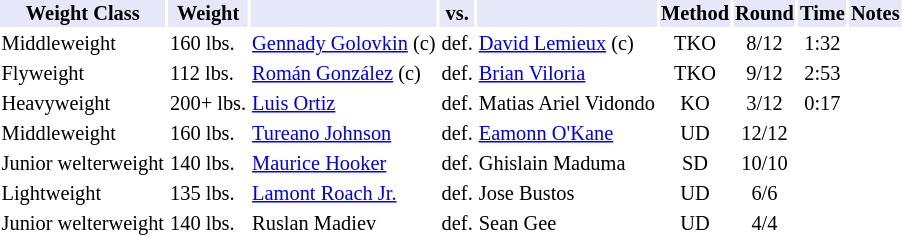<table class="toccolours" style="font-size: 85%;">
<tr>
<th style="background:#e6e8fa; color:#000; text-align:center;">Weight Class</th>
<th style="background:#e6e8fa; color:#000; text-align:center;">Weight</th>
<th style="background:#e6e8fa; color:#000; text-align:center;"></th>
<th style="background:#e6e8fa; color:#000; text-align:center;">vs.</th>
<th style="background:#e6e8fa; color:#000; text-align:center;"></th>
<th style="background:#e6e8fa; color:#000; text-align:center;">Method</th>
<th style="background:#e6e8fa; color:#000; text-align:center;">Round</th>
<th style="background:#e6e8fa; color:#000; text-align:center;">Time</th>
<th style="background:#e6e8fa; color:#000; text-align:center;">Notes</th>
</tr>
<tr>
<td>Middleweight</td>
<td>160 lbs.</td>
<td> <a href='#'>Gennady Golovkin</a> (c)</td>
<td>def.</td>
<td> <a href='#'>David Lemieux</a> (c)</td>
<td align=center>TKO</td>
<td align=center>8/12</td>
<td align=center>1:32</td>
<td></td>
</tr>
<tr>
<td>Flyweight</td>
<td>112 lbs.</td>
<td> <a href='#'>Román González</a> (c)</td>
<td>def.</td>
<td> <a href='#'>Brian Viloria</a></td>
<td align=center>TKO</td>
<td align=center>9/12</td>
<td align=center>2:53</td>
<td></td>
</tr>
<tr>
<td>Heavyweight</td>
<td>200+ lbs.</td>
<td> <a href='#'>Luis Ortiz</a></td>
<td>def.</td>
<td> Matias Ariel Vidondo</td>
<td align=center>KO</td>
<td align=center>3/12</td>
<td align=center>0:17</td>
<td></td>
</tr>
<tr>
<td>Middleweight</td>
<td>160 lbs.</td>
<td> <a href='#'>Tureano Johnson</a></td>
<td>def.</td>
<td> <a href='#'>Eamonn O'Kane</a></td>
<td align=center>UD</td>
<td align=center>12/12</td>
<td align=center></td>
</tr>
<tr>
<td>Junior welterweight</td>
<td>140 lbs.</td>
<td> <a href='#'>Maurice Hooker</a></td>
<td>def.</td>
<td> Ghislain Maduma</td>
<td align=center>SD</td>
<td align=center>10/10</td>
<td align=center></td>
</tr>
<tr>
<td>Lightweight</td>
<td>135 lbs.</td>
<td> <a href='#'>Lamont Roach Jr.</a></td>
<td>def.</td>
<td> Jose Bustos</td>
<td align=center>UD</td>
<td align=center>6/6</td>
<td align=center></td>
</tr>
<tr>
<td>Junior welterweight</td>
<td>140 lbs.</td>
<td> Ruslan Madiev</td>
<td>def.</td>
<td> Sean Gee</td>
<td align=center>UD</td>
<td align=center>4/4</td>
<td align=center></td>
</tr>
<tr>
</tr>
</table>
